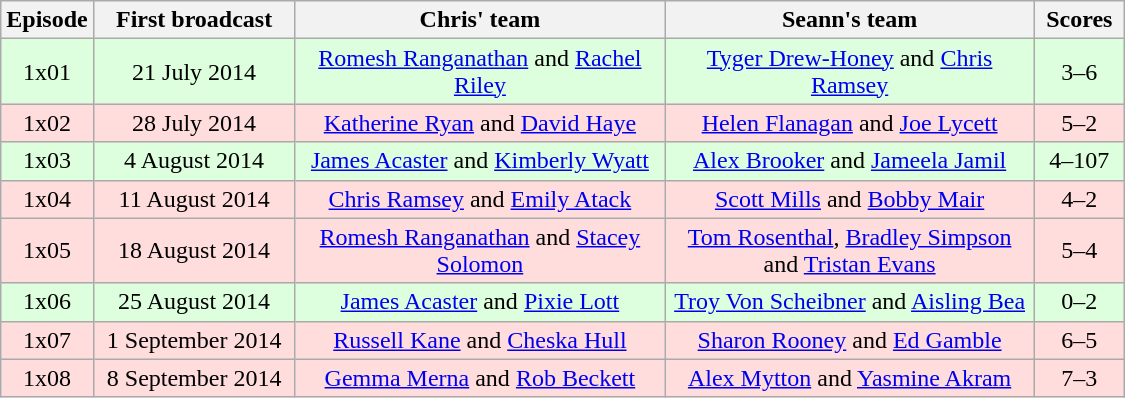<table width="750" class="wikitable" style="text-align:center;">
<tr>
<th width="8%">Episode</th>
<th width="18%">First broadcast</th>
<th width="33%">Chris' team</th>
<th width="33%">Seann's team</th>
<th width="8%">Scores</th>
</tr>
<tr bgcolor="#ddffdd">
<td>1x01</td>
<td>21 July 2014</td>
<td><a href='#'>Romesh Ranganathan</a> and <a href='#'>Rachel Riley</a></td>
<td><a href='#'>Tyger Drew-Honey</a> and <a href='#'>Chris Ramsey</a></td>
<td>3–6</td>
</tr>
<tr bgcolor="#ffdddd">
<td>1x02</td>
<td>28 July 2014</td>
<td><a href='#'>Katherine Ryan</a> and <a href='#'>David Haye</a></td>
<td><a href='#'>Helen Flanagan</a> and <a href='#'>Joe Lycett</a></td>
<td>5–2</td>
</tr>
<tr bgcolor="#ddffdd">
<td>1x03</td>
<td>4 August 2014</td>
<td><a href='#'>James Acaster</a> and <a href='#'>Kimberly Wyatt</a></td>
<td><a href='#'>Alex Brooker</a> and <a href='#'>Jameela Jamil</a></td>
<td>4–107</td>
</tr>
<tr bgcolor="#ffdddd">
<td>1x04</td>
<td>11 August 2014</td>
<td><a href='#'>Chris Ramsey</a> and <a href='#'>Emily Atack</a></td>
<td><a href='#'>Scott Mills</a> and <a href='#'>Bobby Mair</a></td>
<td>4–2</td>
</tr>
<tr bgcolor="#ffdddd">
<td>1x05</td>
<td>18 August 2014</td>
<td><a href='#'>Romesh Ranganathan</a> and <a href='#'>Stacey Solomon</a></td>
<td><a href='#'>Tom Rosenthal</a>, <a href='#'>Bradley Simpson</a> and <a href='#'>Tristan Evans</a></td>
<td>5–4</td>
</tr>
<tr bgcolor="#ddffdd">
<td>1x06</td>
<td>25 August 2014</td>
<td><a href='#'>James Acaster</a> and <a href='#'>Pixie Lott</a></td>
<td><a href='#'>Troy Von Scheibner</a> and <a href='#'>Aisling Bea</a></td>
<td>0–2</td>
</tr>
<tr bgcolor="#ffdddd">
<td>1x07</td>
<td>1 September 2014</td>
<td><a href='#'>Russell Kane</a> and <a href='#'>Cheska Hull</a></td>
<td><a href='#'>Sharon Rooney</a> and <a href='#'>Ed Gamble</a></td>
<td>6–5</td>
</tr>
<tr bgcolor="#ffdddd">
<td>1x08</td>
<td>8 September 2014</td>
<td><a href='#'>Gemma Merna</a> and <a href='#'>Rob Beckett</a></td>
<td><a href='#'>Alex Mytton</a> and <a href='#'>Yasmine Akram</a></td>
<td>7–3</td>
</tr>
</table>
